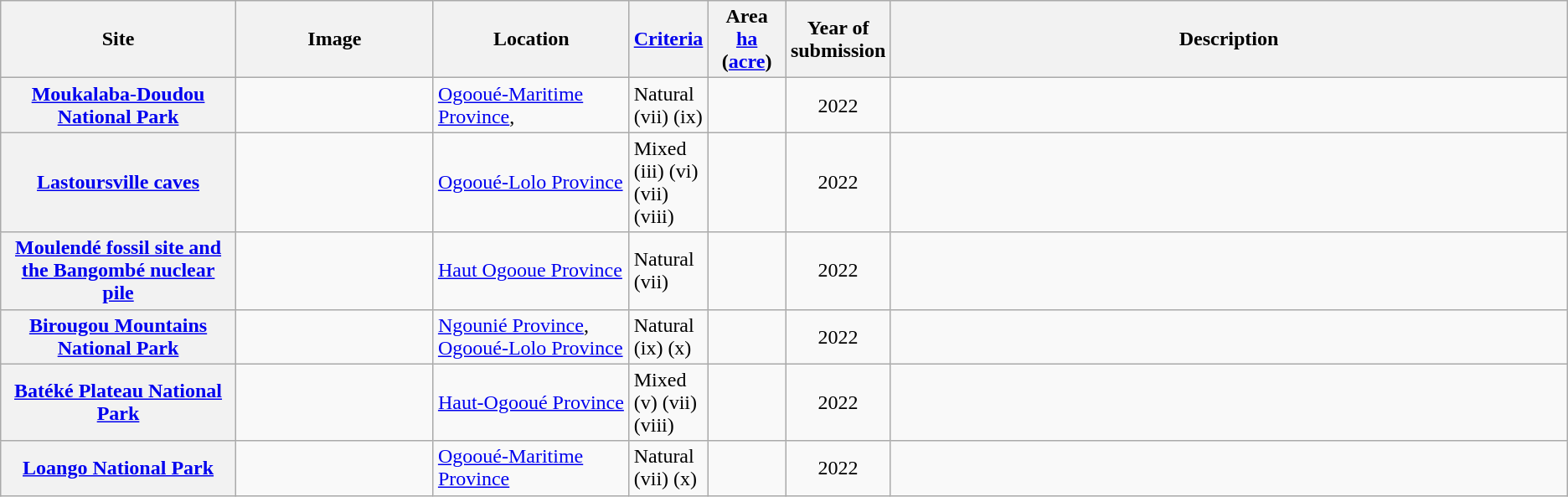<table class="wikitable sortable">
<tr>
<th scope="col" style="width:15%;">Site</th>
<th scope="col" class="unsortable" style="width:150px;">Image</th>
<th scope="col" style="width:12.5%;">Location</th>
<th scope="row" style="width:5%;"><a href='#'>Criteria</a></th>
<th scope="col" style="width:5%;">Area<br><a href='#'>ha</a> (<a href='#'>acre</a>)<br></th>
<th scope="col" style="width:5%;">Year of submission</th>
<th scope="col" class="unsortable">Description</th>
</tr>
<tr>
<th scope="row"><a href='#'>Moukalaba-Doudou National Park</a></th>
<td></td>
<td><a href='#'>Ogooué-Maritime Province</a>, <small></small></td>
<td>Natural (vii) (ix)</td>
<td></td>
<td align="center">2022</td>
<td></td>
</tr>
<tr>
<th scope="row"><a href='#'>Lastoursville caves</a></th>
<td></td>
<td><a href='#'>Ogooué-Lolo Province</a> <small></small></td>
<td>Mixed (iii) (vi) (vii) (viii)</td>
<td></td>
<td align="center">2022</td>
<td></td>
</tr>
<tr>
<th scope="row"><a href='#'>Moulendé fossil site and the Bangombé nuclear pile</a></th>
<td></td>
<td><a href='#'>Haut Ogooue Province</a> <small></small></td>
<td>Natural (vii)</td>
<td></td>
<td align="center">2022</td>
<td></td>
</tr>
<tr>
<th scope="row"><a href='#'>Birougou Mountains National Park</a></th>
<td></td>
<td><a href='#'>Ngounié Province</a>, <a href='#'>Ogooué-Lolo Province</a> <small></small></td>
<td>Natural (ix) (x)</td>
<td></td>
<td align="center">2022</td>
<td></td>
</tr>
<tr>
<th scope="row"><a href='#'>Batéké Plateau National Park</a></th>
<td></td>
<td><a href='#'>Haut-Ogooué Province</a> <small></small></td>
<td>Mixed (v) (vii) (viii)</td>
<td></td>
<td align="center">2022</td>
<td></td>
</tr>
<tr>
<th scope="row"><a href='#'>Loango National Park</a></th>
<td></td>
<td><a href='#'>Ogooué-Maritime Province</a> <small></small></td>
<td>Natural (vii) (x)</td>
<td></td>
<td align="center">2022</td>
<td></td>
</tr>
</table>
